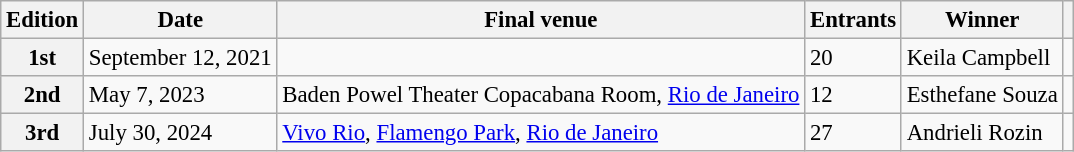<table class="wikitable defaultcenter col2left col3left col5left" style="font-size:95%;">
<tr>
<th>Edition</th>
<th>Date</th>
<th>Final venue</th>
<th>Entrants</th>
<th>Winner</th>
<th></th>
</tr>
<tr>
<th>1st</th>
<td>September 12, 2021</td>
<td></td>
<td>20</td>
<td>Keila Campbell</td>
<td></td>
</tr>
<tr>
<th>2nd</th>
<td>May 7, 2023</td>
<td>Baden Powel Theater Copacabana Room, <a href='#'>Rio de Janeiro</a></td>
<td>12</td>
<td>Esthefane Souza</td>
<td></td>
</tr>
<tr>
<th>3rd</th>
<td>July 30, 2024</td>
<td><a href='#'>Vivo Rio</a>, <a href='#'>Flamengo Park</a>, <a href='#'>Rio de Janeiro</a></td>
<td>27</td>
<td>Andrieli Rozin</td>
<td></td>
</tr>
</table>
